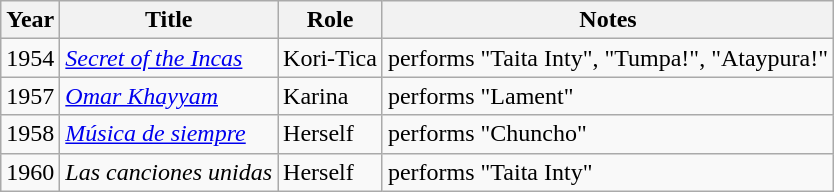<table class="wikitable">
<tr>
<th>Year</th>
<th>Title</th>
<th>Role</th>
<th>Notes</th>
</tr>
<tr>
<td>1954</td>
<td><em><a href='#'>Secret of the Incas</a></em></td>
<td>Kori-Tica</td>
<td>performs "Taita Inty", "Tumpa!", "Ataypura!"</td>
</tr>
<tr>
<td>1957</td>
<td><em><a href='#'>Omar Khayyam</a></em></td>
<td>Karina</td>
<td>performs "Lament"</td>
</tr>
<tr>
<td>1958</td>
<td><em><a href='#'>Música de siempre</a></em></td>
<td>Herself</td>
<td>performs "Chuncho"</td>
</tr>
<tr>
<td>1960</td>
<td><em>Las canciones unidas</em></td>
<td>Herself</td>
<td>performs "Taita Inty"</td>
</tr>
</table>
